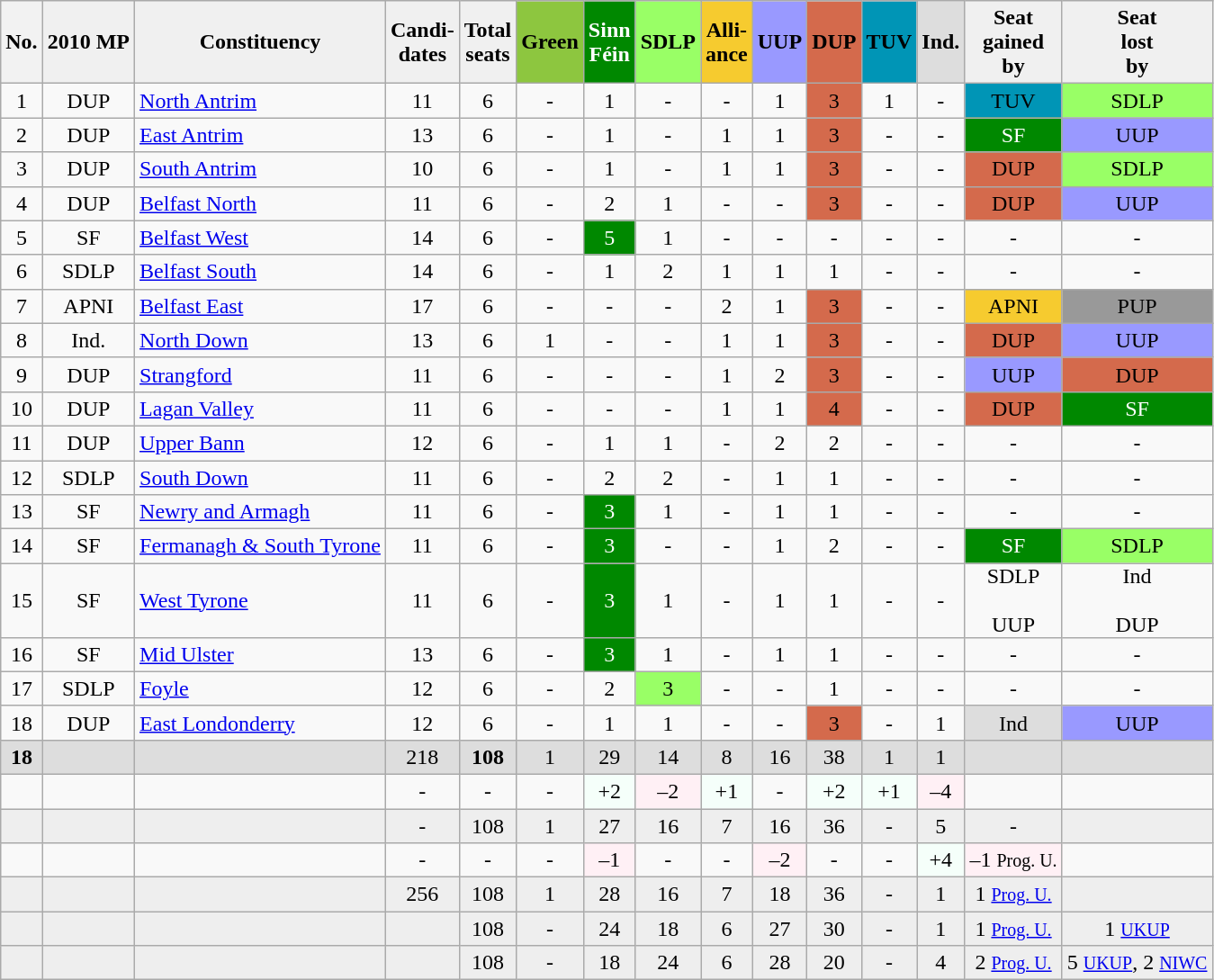<table class="wikitable sortable">
<tr>
<th>No.</th>
<th style="background-color:#f0f0f0;">2010 MP</th>
<th style="background-color:#f0f0f0;">Constituency</th>
<th style="background-color:#f0f0f0;">Candi-<br>dates<br></th>
<th style="background-color:#f0f0f0;">Total<br>seats <br></th>
<th style="background-color:#8dc63f;">Green<br></th>
<th style="background-color:#008800; color:#fff;">Sinn<br>Féin<br></th>
<th style="background-color:#99ff66;">SDLP<br></th>
<th style="background-color:#f6cb2f;">Alli-<br>ance<br></th>
<th style="background-color:#9999ff;">UUP<br></th>
<th style="background-color:#d46a4c;">DUP<br></th>
<th style="background-color:#0095b6;">TUV<br></th>
<th style="background-color:#dddddd;">Ind.<br></th>
<th style="background-color:#f0f0f0;" class="unsortable">Seat<br>gained<br>by</th>
<th style="background-color:#f0f0f0;" class="unsortable">Seat<br>lost<br>by</th>
</tr>
<tr style="text-align:center;">
<td>1</td>
<td>DUP</td>
<td style="text-align:left;"><a href='#'>North Antrim</a></td>
<td>11</td>
<td>6</td>
<td>-</td>
<td>1</td>
<td>-</td>
<td>-</td>
<td>1</td>
<td style="background:#d46a4c;">3</td>
<td>1</td>
<td>-</td>
<td style="background:#0095b6;">TUV</td>
<td style="background:#99ff66;">SDLP</td>
</tr>
<tr style="text-align:center;">
<td>2</td>
<td>DUP</td>
<td style="text-align:left;"><a href='#'>East Antrim</a></td>
<td>13</td>
<td>6</td>
<td>-</td>
<td>1</td>
<td>-</td>
<td>1</td>
<td>1</td>
<td style="background:#d46a4c;">3</td>
<td>-</td>
<td>-</td>
<td style="background:#008800; color:#fff;">SF</td>
<td style="background:#9999ff;">UUP</td>
</tr>
<tr style="text-align:center;">
<td>3</td>
<td>DUP</td>
<td style="text-align:left;"><a href='#'>South Antrim</a></td>
<td>10</td>
<td>6</td>
<td>-</td>
<td>1</td>
<td>-</td>
<td>1</td>
<td>1</td>
<td style="background:#d46a4c;">3</td>
<td>-</td>
<td>-</td>
<td style="background:#d46a4c;">DUP</td>
<td style="background:#99ff66">SDLP</td>
</tr>
<tr style="text-align:center;">
<td>4</td>
<td>DUP</td>
<td style="text-align:left;"><a href='#'>Belfast North</a></td>
<td>11</td>
<td>6</td>
<td>-</td>
<td>2</td>
<td>1</td>
<td>-</td>
<td>-</td>
<td style="background:#d46a4c;">3</td>
<td>-</td>
<td>-</td>
<td style="background:#d46a4c;">DUP</td>
<td style="background:#9999ff;">UUP</td>
</tr>
<tr style="text-align:center;">
<td>5</td>
<td> <div>SF</div></td>
<td style="text-align:left;"><a href='#'>Belfast West</a></td>
<td>14</td>
<td>6</td>
<td>-</td>
<td style="background:#008800; color:#fff;">5</td>
<td>1</td>
<td>-</td>
<td>-</td>
<td>-</td>
<td>-</td>
<td>-</td>
<td>-</td>
<td>-</td>
</tr>
<tr style="text-align:center;">
<td>6</td>
<td>SDLP</td>
<td style="text-align:left;"><a href='#'>Belfast South</a></td>
<td>14</td>
<td>6</td>
<td>-</td>
<td>1</td>
<td>2</td>
<td>1</td>
<td>1</td>
<td>1</td>
<td>-</td>
<td>-</td>
<td>-</td>
<td>-</td>
</tr>
<tr style="text-align:center;">
<td>7</td>
<td>APNI</td>
<td style="text-align:left;"><a href='#'>Belfast East</a></td>
<td>17</td>
<td>6</td>
<td>-</td>
<td>-</td>
<td>-</td>
<td>2</td>
<td>1</td>
<td style="background:#d46a4c;">3</td>
<td>-</td>
<td>-</td>
<td style="background:#f6cb2f;">APNI</td>
<td style="background:#999999;">PUP</td>
</tr>
<tr style="text-align:center;">
<td>8</td>
<td>Ind.</td>
<td style="text-align:left;"><a href='#'>North Down</a></td>
<td>13</td>
<td>6</td>
<td>1</td>
<td>-</td>
<td>-</td>
<td>1</td>
<td>1</td>
<td style="background:#d46a4c;">3</td>
<td>-</td>
<td>-</td>
<td style="background:#d46a4c;">DUP</td>
<td style="background:#9999ff;">UUP</td>
</tr>
<tr style="text-align:center;">
<td>9</td>
<td>DUP</td>
<td style="text-align:left;"><a href='#'>Strangford</a></td>
<td>11</td>
<td>6</td>
<td>-</td>
<td>-</td>
<td>-</td>
<td>1</td>
<td>2</td>
<td style="background:#d46a4c;">3</td>
<td>-</td>
<td>-</td>
<td style="background:#9999ff;">UUP</td>
<td style="background:#d46a4c;">DUP</td>
</tr>
<tr style="text-align:center;">
<td>10</td>
<td>DUP</td>
<td style="text-align:left;"><a href='#'>Lagan Valley</a></td>
<td>11</td>
<td>6</td>
<td>-</td>
<td>-</td>
<td>-</td>
<td>1</td>
<td>1</td>
<td style="background:#d46a4c;">4</td>
<td>-</td>
<td>-</td>
<td style="background:#d46a4c;">DUP</td>
<td style="background:#008800; color:#fff;">SF</td>
</tr>
<tr style="text-align:center;">
<td>11</td>
<td>DUP</td>
<td style="text-align:left;"><a href='#'>Upper Bann</a></td>
<td>12</td>
<td>6</td>
<td>-</td>
<td>1</td>
<td>1</td>
<td>-</td>
<td>2</td>
<td>2</td>
<td>-</td>
<td>-</td>
<td>-</td>
<td>-</td>
</tr>
<tr style="text-align:center;">
<td>12</td>
<td>SDLP</td>
<td style="text-align:left;"><a href='#'>South Down</a></td>
<td>11</td>
<td>6</td>
<td>-</td>
<td>2</td>
<td>2</td>
<td>-</td>
<td>1</td>
<td>1</td>
<td>-</td>
<td>-</td>
<td>-</td>
<td>-</td>
</tr>
<tr style="text-align:center;">
<td>13</td>
<td><div>SF</div></td>
<td style="text-align:left;"><a href='#'>Newry and Armagh</a></td>
<td>11</td>
<td>6</td>
<td>-</td>
<td style="background:#008800; color:#fff;">3</td>
<td>1</td>
<td>-</td>
<td>1</td>
<td>1</td>
<td>-</td>
<td>-</td>
<td>-</td>
<td>-</td>
</tr>
<tr style="text-align:center;">
<td>14</td>
<td><div>SF</div></td>
<td style="text-align:left;"><a href='#'>Fermanagh & South Tyrone</a></td>
<td>11</td>
<td>6</td>
<td>-</td>
<td style="background:#008800; color:#fff;">3</td>
<td>-</td>
<td>-</td>
<td>1</td>
<td>2</td>
<td>-</td>
<td>-</td>
<td style="background:#008800; color:#fff;">SF</td>
<td style="background:#99ff66;">SDLP</td>
</tr>
<tr style="text-align:center;">
<td>15</td>
<td><div>SF</div></td>
<td style="text-align:left;"><a href='#'>West Tyrone</a></td>
<td>11</td>
<td>6</td>
<td>-</td>
<td style="background:#008800; color:#fff;">3</td>
<td>1</td>
<td>-</td>
<td>1</td>
<td>1</td>
<td>-</td>
<td>-</td>
<td style="padding:0;"><div>SDLP</div><br><div>UUP</div></td>
<td style="padding:0;"><div>Ind</div><br><div>DUP</div></td>
</tr>
<tr style="text-align:center;">
<td>16</td>
<td><div>SF</div></td>
<td style="text-align:left;"><a href='#'>Mid Ulster</a></td>
<td>13</td>
<td>6</td>
<td>-</td>
<td style="background:#008800; color:#fff;">3</td>
<td>1</td>
<td>-</td>
<td>1</td>
<td>1</td>
<td>-</td>
<td>-</td>
<td>-</td>
<td>-</td>
</tr>
<tr style="text-align:center;">
<td>17</td>
<td>SDLP</td>
<td style="text-align:left;"><a href='#'>Foyle</a></td>
<td>12</td>
<td>6</td>
<td>-</td>
<td>2</td>
<td style="background:#99ff66;">3</td>
<td>-</td>
<td>-</td>
<td>1</td>
<td>-</td>
<td>-</td>
<td>-</td>
<td>-</td>
</tr>
<tr style="text-align:center;">
<td>18</td>
<td>DUP</td>
<td style="text-align:left;"><a href='#'>East Londonderry</a></td>
<td>12</td>
<td>6</td>
<td>-</td>
<td>1</td>
<td>1</td>
<td>-</td>
<td>-</td>
<td style="background:#d46a4c">3</td>
<td>-</td>
<td>1</td>
<td style="background:#dddddd;">Ind</td>
<td style="background:#9999ff;">UUP</td>
</tr>
<tr class="sortbottom"  style="text-align:center; background:#ddd;">
<td><strong>18</strong></td>
<td></td>
<td></td>
<td>218</td>
<td><strong>108</strong></td>
<td>1</td>
<td>29</td>
<td>14</td>
<td>8</td>
<td>16</td>
<td>38</td>
<td>1</td>
<td>1</td>
<td></td>
<td></td>
</tr>
<tr class="sortbottom" style="text-align:center;">
<td></td>
<td> </td>
<td align="left"></td>
<td>-</td>
<td>-</td>
<td>-</td>
<td style="background:mintcream;">+2</td>
<td style="background:lavenderblush;">–2</td>
<td style="background:mintcream;">+1</td>
<td>-</td>
<td style="background:mintcream;">+2</td>
<td style="background:mintcream;">+1</td>
<td style="background:lavenderblush;">–4</td>
<td></td>
<td></td>
</tr>
<tr class="sortbottom" style="text-align:center; background:#eee;">
<td></td>
<td> </td>
<td align="left"></td>
<td>-</td>
<td>108</td>
<td>1</td>
<td>27</td>
<td>16</td>
<td>7</td>
<td>16</td>
<td>36</td>
<td>-</td>
<td>5</td>
<td>-</td>
<td></td>
</tr>
<tr class="sortbottom" style="text-align:center;">
<td></td>
<td> </td>
<td align="left"></td>
<td>-</td>
<td>-</td>
<td>-</td>
<td style="background:lavenderblush;">–1</td>
<td>-</td>
<td>-</td>
<td style="background:lavenderblush;">–2</td>
<td>-</td>
<td>-</td>
<td style="background:mintcream;">+4</td>
<td style="background:lavenderblush;">–1 <small>Prog. U.</small></td>
<td></td>
</tr>
<tr class="sortbottom" style="text-align:center; background:#eee;">
<td></td>
<td> </td>
<td align="left"></td>
<td>256</td>
<td>108</td>
<td>1</td>
<td>28</td>
<td>16</td>
<td>7</td>
<td>18</td>
<td>36</td>
<td>-</td>
<td>1</td>
<td>1 <small><a href='#'>Prog. U.</a></small></td>
<td></td>
</tr>
<tr class="sortbottom" style="text-align:center; background:#eee;">
<td></td>
<td> </td>
<td align="left"></td>
<td></td>
<td>108</td>
<td>-</td>
<td>24</td>
<td>18</td>
<td>6</td>
<td>27</td>
<td>30</td>
<td>-</td>
<td>1</td>
<td>1 <small><a href='#'>Prog. U.</a></small></td>
<td>1 <small><a href='#'>UKUP</a></small></td>
</tr>
<tr class="sortbottom" style="text-align:center; background:#eee;">
<td></td>
<td> </td>
<td align="left"></td>
<td></td>
<td>108</td>
<td>-</td>
<td>18</td>
<td>24</td>
<td>6</td>
<td>28</td>
<td>20</td>
<td>-</td>
<td>4</td>
<td>2 <small><a href='#'>Prog. U.</a></small></td>
<td>5 <small><a href='#'>UKUP</a></small>, 2 <small><a href='#'>NIWC</a></small></td>
</tr>
</table>
